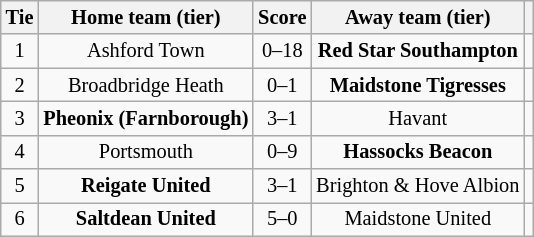<table class="wikitable" style="text-align:center; font-size:85%">
<tr>
<th>Tie</th>
<th>Home team (tier)</th>
<th>Score</th>
<th>Away team (tier)</th>
<th></th>
</tr>
<tr>
<td align="center">1</td>
<td>Ashford Town</td>
<td align="center">0–18</td>
<td><strong>Red Star Southampton</strong></td>
<td></td>
</tr>
<tr>
<td align="center">2</td>
<td>Broadbridge Heath</td>
<td align="center">0–1</td>
<td><strong>Maidstone Tigresses</strong></td>
<td></td>
</tr>
<tr>
<td align="center">3</td>
<td><strong>Pheonix (Farnborough)</strong></td>
<td align="center">3–1</td>
<td>Havant</td>
<td></td>
</tr>
<tr>
<td align="center">4</td>
<td>Portsmouth</td>
<td align="center">0–9</td>
<td><strong>Hassocks Beacon</strong></td>
<td></td>
</tr>
<tr>
<td align="center">5</td>
<td><strong>Reigate United</strong></td>
<td align="center">3–1</td>
<td>Brighton & Hove Albion</td>
<td></td>
</tr>
<tr>
<td align="center">6</td>
<td><strong>Saltdean United</strong></td>
<td align="center">5–0</td>
<td>Maidstone United</td>
<td></td>
</tr>
</table>
